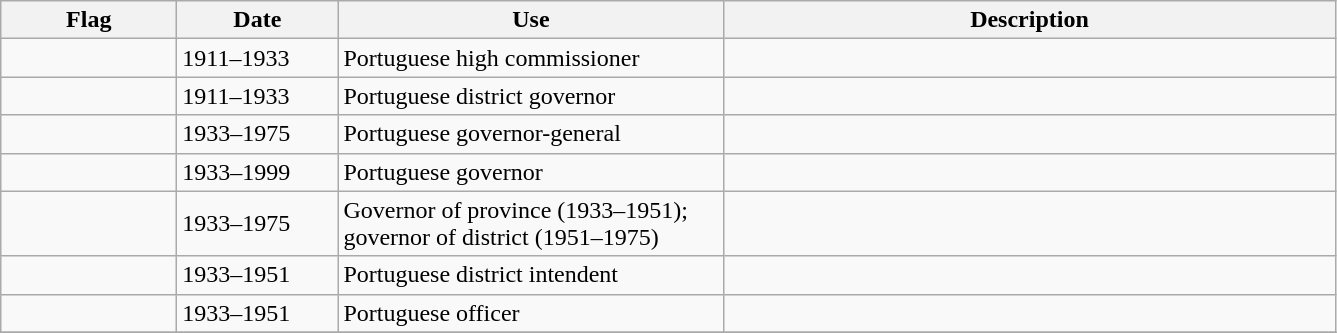<table class="wikitable">
<tr>
<th width="110">Flag</th>
<th width="100">Date</th>
<th width="250">Use</th>
<th width="400">Description</th>
</tr>
<tr>
<td></td>
<td>1911–1933</td>
<td>Portuguese high commissioner</td>
<td></td>
</tr>
<tr>
<td></td>
<td>1911–1933</td>
<td>Portuguese district governor</td>
<td></td>
</tr>
<tr>
<td></td>
<td>1933–1975</td>
<td>Portuguese governor-general</td>
<td></td>
</tr>
<tr>
<td></td>
<td>1933–1999</td>
<td>Portuguese governor</td>
<td></td>
</tr>
<tr>
<td></td>
<td>1933–1975</td>
<td>Governor of province (1933–1951); governor of district (1951–1975)</td>
<td></td>
</tr>
<tr>
<td></td>
<td>1933–1951</td>
<td>Portuguese district intendent</td>
<td></td>
</tr>
<tr>
<td></td>
<td>1933–1951</td>
<td>Portuguese officer</td>
<td></td>
</tr>
<tr>
</tr>
</table>
